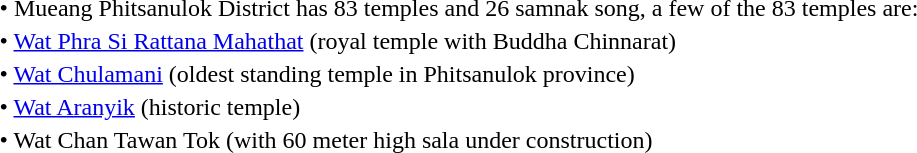<table>
<tr>
<td>• Mueang Phitsanulok District has 83 temples and 26 samnak song, a few of the 83 temples are:</td>
</tr>
<tr>
<td>• <a href='#'>Wat Phra Si Rattana Mahathat</a> (royal temple with Buddha Chinnarat)</td>
</tr>
<tr>
<td>• <a href='#'>Wat Chulamani</a> (oldest standing temple in Phitsanulok province)</td>
</tr>
<tr>
<td>• <a href='#'>Wat Aranyik</a> (historic temple)</td>
</tr>
<tr>
<td>• Wat Chan Tawan Tok (with 60 meter high sala under construction)</td>
</tr>
</table>
